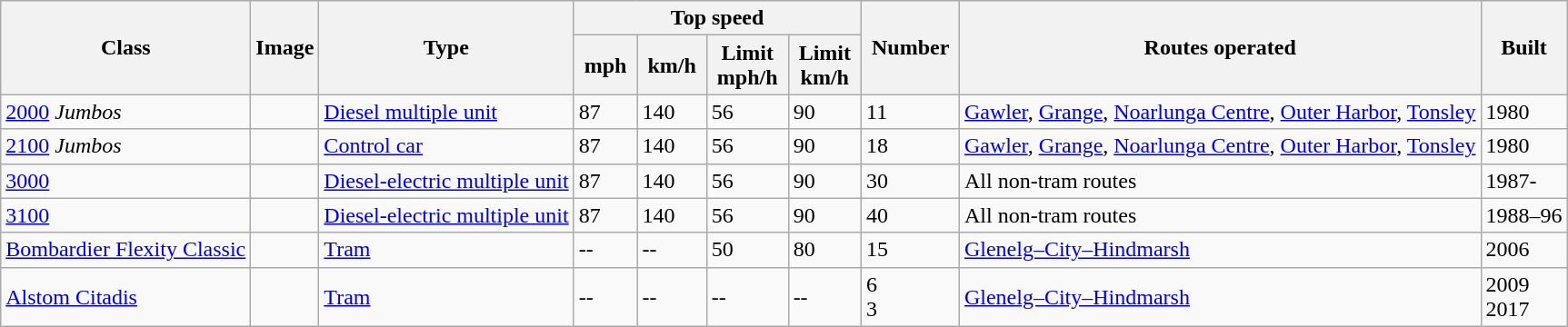<table class="wikitable">
<tr ---- bgcolor=#f9f9f9>
<th rowspan="2"> Class </th>
<th rowspan="2">Image</th>
<th rowspan="2"> Type </th>
<th colspan="4"> Top speed </th>
<th rowspan="2"> Number </th>
<th rowspan="2"> Routes operated </th>
<th rowspan="2"> Built </th>
</tr>
<tr ---- bgcolor=#f9f9f9>
<th> mph </th>
<th> km/h </th>
<th> Limit <br> mph/h </th>
<th> Limit <br> km/h </th>
</tr>
<tr>
<td><a href='#'>2000</a> <em>Jumbos</em></td>
<td></td>
<td><a href='#'>Diesel multiple unit</a></td>
<td>87</td>
<td>140</td>
<td>56</td>
<td>90</td>
<td>11</td>
<td><a href='#'>Gawler</a>, <a href='#'>Grange</a>, <a href='#'>Noarlunga Centre</a>, <a href='#'>Outer Harbor</a>, <a href='#'>Tonsley</a></td>
<td>1980</td>
</tr>
<tr>
<td><a href='#'>2100</a> <em>Jumbos</em></td>
<td></td>
<td><a href='#'>Control car</a></td>
<td>87</td>
<td>140</td>
<td>56</td>
<td>90</td>
<td>18</td>
<td><a href='#'>Gawler</a>, <a href='#'>Grange</a>, <a href='#'>Noarlunga Centre</a>, <a href='#'>Outer Harbor</a>, <a href='#'>Tonsley</a></td>
<td>1980</td>
</tr>
<tr>
<td><a href='#'>3000</a></td>
<td></td>
<td><a href='#'>Diesel-electric multiple unit</a></td>
<td>87</td>
<td>140</td>
<td>56</td>
<td>90</td>
<td>30</td>
<td>All non-tram routes<br></td>
<td>1987-</td>
</tr>
<tr>
<td><a href='#'>3100</a></td>
<td></td>
<td><a href='#'>Diesel-electric multiple unit</a></td>
<td>87</td>
<td>140</td>
<td>56</td>
<td>90</td>
<td>40</td>
<td>All non-tram routes<br></td>
<td>1988–96</td>
</tr>
<tr>
<td><a href='#'>Bombardier Flexity Classic</a></td>
<td></td>
<td><a href='#'>Tram</a></td>
<td>--</td>
<td>--</td>
<td>50</td>
<td>80</td>
<td>15</td>
<td><a href='#'>Glenelg–City–Hindmarsh</a></td>
<td>2006</td>
</tr>
<tr>
<td><a href='#'>Alstom Citadis</a></td>
<td></td>
<td><a href='#'>Tram</a></td>
<td>--</td>
<td>--</td>
<td>--</td>
<td>--</td>
<td>6<br>3</td>
<td><a href='#'>Glenelg–City–Hindmarsh</a></td>
<td>2009<br>2017</td>
</tr>
</table>
